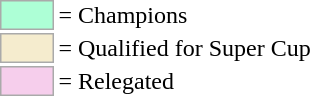<table>
<tr>
<td style="background-color:#ADFFD6; border:1px solid #aaaaaa; width:2em;"></td>
<td>= Champions</td>
</tr>
<tr>
<td style="background-color:#F5ECCE; border:1px solid #aaaaaa; width:2em;"></td>
<td>= Qualified for Super Cup</td>
</tr>
<tr>
<td style="background-color:#F6CEEC; border:1px solid #aaaaaa; width:2em;"></td>
<td>= Relegated</td>
</tr>
</table>
